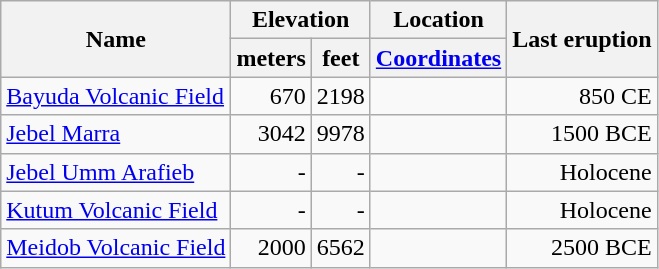<table class="wikitable">
<tr>
<th rowspan="2">Name</th>
<th colspan ="2">Elevation</th>
<th>Location</th>
<th rowspan="2">Last eruption</th>
</tr>
<tr>
<th>meters</th>
<th>feet</th>
<th><a href='#'>Coordinates</a></th>
</tr>
<tr align="right">
<td align="left"><a href='#'>Bayuda Volcanic Field</a></td>
<td>670</td>
<td>2198</td>
<td></td>
<td>850 CE</td>
</tr>
<tr align="right">
<td align="left"><a href='#'>Jebel Marra</a></td>
<td>3042</td>
<td>9978</td>
<td></td>
<td>1500 BCE</td>
</tr>
<tr align="right">
<td align="left"><a href='#'>Jebel Umm Arafieb</a></td>
<td>-</td>
<td>-</td>
<td></td>
<td>Holocene</td>
</tr>
<tr align="right">
<td align="left"><a href='#'>Kutum Volcanic Field</a></td>
<td>-</td>
<td>-</td>
<td></td>
<td>Holocene</td>
</tr>
<tr align="right">
<td align="left"><a href='#'>Meidob Volcanic Field</a></td>
<td>2000</td>
<td>6562</td>
<td></td>
<td>2500 BCE</td>
</tr>
</table>
